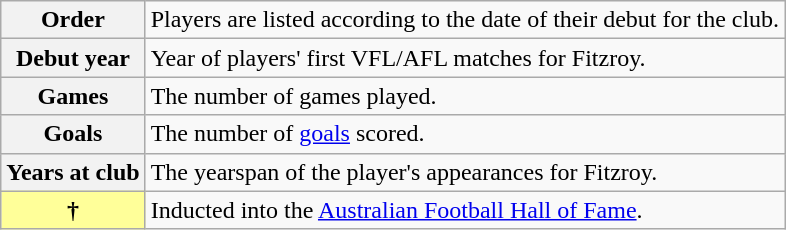<table class="wikitable plainrowheaders">
<tr>
<th scope="row" style="text-align:center;">Order</th>
<td>Players are listed according to the date of their debut for the club.</td>
</tr>
<tr>
<th scope="row" style="text-align:center;">Debut year</th>
<td>Year of players' first VFL/AFL matches for Fitzroy.</td>
</tr>
<tr>
<th scope="row" style="text-align:center;">Games</th>
<td>The number of games played.</td>
</tr>
<tr>
<th scope="row" style="text-align:center;">Goals</th>
<td>The number of <a href='#'>goals</a> scored.</td>
</tr>
<tr>
<th scope="row" style="text-align:center;">Years at club</th>
<td>The yearspan of the player's appearances for Fitzroy.</td>
</tr>
<tr>
<th scope="row" style="text-align:center; background:#FFFF99">†</th>
<td>Inducted into the <a href='#'>Australian Football Hall of Fame</a>.</td>
</tr>
</table>
